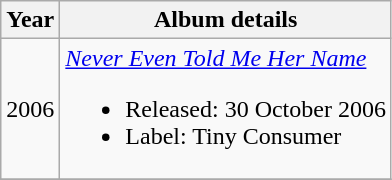<table class="wikitable">
<tr>
<th>Year</th>
<th>Album details</th>
</tr>
<tr>
<td>2006</td>
<td><em><a href='#'>Never Even Told Me Her Name</a></em><br><ul><li>Released: 30 October 2006</li><li>Label: Tiny Consumer</li></ul></td>
</tr>
<tr>
</tr>
</table>
